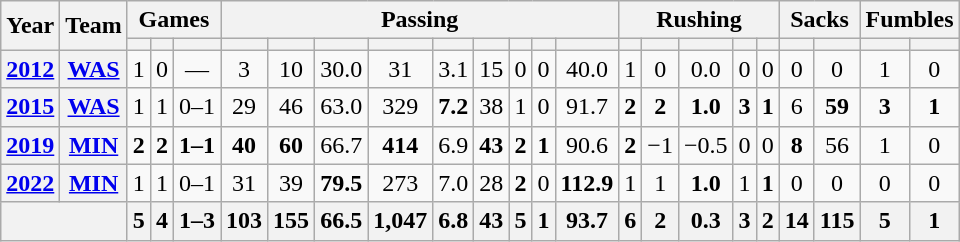<table class="wikitable" style="text-align: center;">
<tr>
<th rowspan="2">Year</th>
<th rowspan="2">Team</th>
<th colspan="3">Games</th>
<th colspan="9">Passing</th>
<th colspan="5">Rushing</th>
<th colspan="2">Sacks</th>
<th colspan="2">Fumbles</th>
</tr>
<tr>
<th></th>
<th></th>
<th></th>
<th></th>
<th></th>
<th></th>
<th></th>
<th></th>
<th></th>
<th></th>
<th></th>
<th></th>
<th></th>
<th></th>
<th></th>
<th></th>
<th></th>
<th></th>
<th></th>
<th></th>
<th></th>
</tr>
<tr>
<th><a href='#'>2012</a></th>
<th><a href='#'>WAS</a></th>
<td>1</td>
<td>0</td>
<td>—</td>
<td>3</td>
<td>10</td>
<td>30.0</td>
<td>31</td>
<td>3.1</td>
<td>15</td>
<td>0</td>
<td>0</td>
<td>40.0</td>
<td>1</td>
<td>0</td>
<td>0.0</td>
<td>0</td>
<td>0</td>
<td>0</td>
<td>0</td>
<td>1</td>
<td>0</td>
</tr>
<tr>
<th><a href='#'>2015</a></th>
<th><a href='#'>WAS</a></th>
<td>1</td>
<td>1</td>
<td>0–1</td>
<td>29</td>
<td>46</td>
<td>63.0</td>
<td>329</td>
<td><strong>7.2</strong></td>
<td>38</td>
<td>1</td>
<td>0</td>
<td>91.7</td>
<td><strong>2</strong></td>
<td><strong>2</strong></td>
<td><strong>1.0</strong></td>
<td><strong>3</strong></td>
<td><strong>1</strong></td>
<td>6</td>
<td><strong>59</strong></td>
<td><strong>3</strong></td>
<td><strong>1</strong></td>
</tr>
<tr>
<th><a href='#'>2019</a></th>
<th><a href='#'>MIN</a></th>
<td><strong>2</strong></td>
<td><strong>2</strong></td>
<td><strong>1–1</strong></td>
<td><strong>40</strong></td>
<td><strong>60</strong></td>
<td>66.7</td>
<td><strong>414</strong></td>
<td>6.9</td>
<td><strong>43</strong></td>
<td><strong>2</strong></td>
<td><strong>1</strong></td>
<td>90.6</td>
<td><strong>2</strong></td>
<td>−1</td>
<td>−0.5</td>
<td>0</td>
<td>0</td>
<td><strong>8</strong></td>
<td>56</td>
<td>1</td>
<td>0</td>
</tr>
<tr>
<th><a href='#'>2022</a></th>
<th><a href='#'>MIN</a></th>
<td>1</td>
<td>1</td>
<td>0–1</td>
<td>31</td>
<td>39</td>
<td><strong>79.5</strong></td>
<td>273</td>
<td>7.0</td>
<td>28</td>
<td><strong>2</strong></td>
<td>0</td>
<td><strong>112.9</strong></td>
<td>1</td>
<td>1</td>
<td><strong>1.0</strong></td>
<td>1</td>
<td><strong>1</strong></td>
<td>0</td>
<td>0</td>
<td>0</td>
<td>0</td>
</tr>
<tr>
<th colspan="2"></th>
<th>5</th>
<th>4</th>
<th>1–3</th>
<th>103</th>
<th>155</th>
<th>66.5</th>
<th>1,047</th>
<th>6.8</th>
<th>43</th>
<th>5</th>
<th>1</th>
<th>93.7</th>
<th>6</th>
<th>2</th>
<th>0.3</th>
<th>3</th>
<th>2</th>
<th>14</th>
<th>115</th>
<th>5</th>
<th>1</th>
</tr>
</table>
